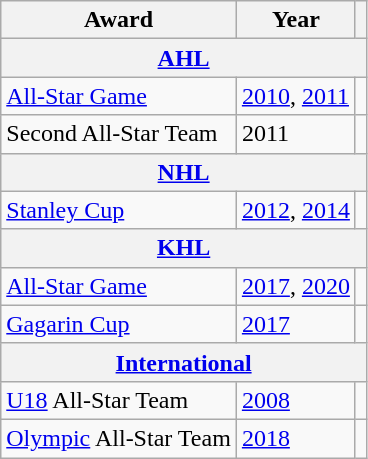<table class="wikitable">
<tr>
<th>Award</th>
<th>Year</th>
<th></th>
</tr>
<tr>
<th colspan="3"><a href='#'>AHL</a></th>
</tr>
<tr>
<td><a href='#'>All-Star Game</a></td>
<td><a href='#'>2010</a>, <a href='#'>2011</a></td>
<td></td>
</tr>
<tr>
<td>Second All-Star Team</td>
<td>2011</td>
<td></td>
</tr>
<tr>
<th colspan="3"><a href='#'>NHL</a></th>
</tr>
<tr>
<td><a href='#'>Stanley Cup</a></td>
<td><a href='#'>2012</a>, <a href='#'>2014</a></td>
<td></td>
</tr>
<tr>
<th colspan="3"><a href='#'>KHL</a></th>
</tr>
<tr>
<td><a href='#'>All-Star Game</a></td>
<td><a href='#'>2017</a>, <a href='#'>2020</a></td>
<td></td>
</tr>
<tr>
<td><a href='#'>Gagarin Cup</a></td>
<td><a href='#'>2017</a></td>
<td></td>
</tr>
<tr>
<th colspan="3"><a href='#'>International</a></th>
</tr>
<tr>
<td><a href='#'>U18</a> All-Star Team</td>
<td><a href='#'>2008</a></td>
<td></td>
</tr>
<tr>
<td><a href='#'>Olympic</a> All-Star Team</td>
<td><a href='#'>2018</a></td>
<td></td>
</tr>
</table>
